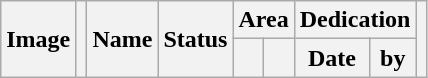<table class="wikitable sortable">
<tr>
<th rowspan=2>Image</th>
<th rowspan=2></th>
<th rowspan=2>Name</th>
<th rowspan=2>Status</th>
<th colspan=2>Area</th>
<th colspan=2>Dedication</th>
<th rowspan=2></th>
</tr>
<tr>
<th></th>
<th></th>
<th data-sort-type=date>Date</th>
<th>by<br></th>
</tr>
</table>
